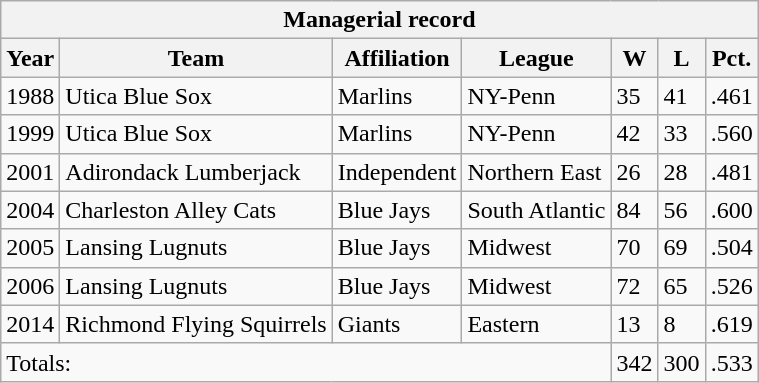<table class="wikitable">
<tr>
<th colspan="7">Managerial record</th>
</tr>
<tr>
<th>Year</th>
<th>Team</th>
<th>Affiliation</th>
<th>League</th>
<th>W</th>
<th>L</th>
<th>Pct.</th>
</tr>
<tr>
<td>1988</td>
<td>Utica Blue Sox</td>
<td>Marlins</td>
<td>NY-Penn</td>
<td>35</td>
<td>41</td>
<td>.461</td>
</tr>
<tr>
<td>1999</td>
<td>Utica Blue Sox</td>
<td>Marlins</td>
<td>NY-Penn</td>
<td>42</td>
<td>33</td>
<td>.560</td>
</tr>
<tr>
<td>2001</td>
<td>Adirondack Lumberjack</td>
<td>Independent</td>
<td>Northern East</td>
<td>26</td>
<td>28</td>
<td>.481</td>
</tr>
<tr>
<td>2004</td>
<td>Charleston Alley Cats</td>
<td>Blue Jays</td>
<td>South Atlantic</td>
<td>84</td>
<td>56</td>
<td>.600</td>
</tr>
<tr>
<td>2005</td>
<td>Lansing Lugnuts</td>
<td>Blue Jays</td>
<td>Midwest</td>
<td>70</td>
<td>69</td>
<td>.504</td>
</tr>
<tr>
<td>2006</td>
<td>Lansing Lugnuts</td>
<td>Blue Jays</td>
<td>Midwest</td>
<td>72</td>
<td>65</td>
<td>.526</td>
</tr>
<tr>
<td>2014</td>
<td>Richmond Flying Squirrels</td>
<td>Giants</td>
<td>Eastern</td>
<td>13</td>
<td>8</td>
<td>.619</td>
</tr>
<tr>
<td colspan="4">Totals:</td>
<td>342</td>
<td>300</td>
<td>.533</td>
</tr>
</table>
